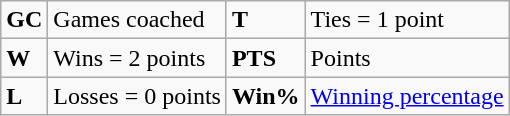<table class="wikitable">
<tr>
<td><strong>GC</strong></td>
<td>Games coached</td>
<td><strong>T</strong></td>
<td>Ties = 1 point</td>
</tr>
<tr>
<td><strong>W</strong></td>
<td>Wins = 2 points</td>
<td><strong>PTS</strong></td>
<td>Points</td>
</tr>
<tr>
<td><strong>L</strong></td>
<td>Losses = 0 points</td>
<td><strong>Win%</strong></td>
<td><a href='#'>Winning percentage</a></td>
</tr>
</table>
